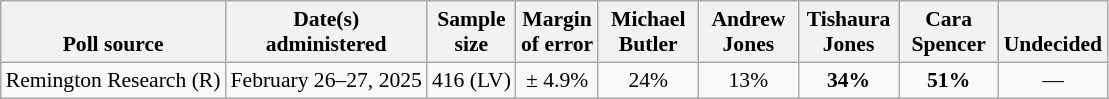<table class="wikitable" style="font-size:90%;text-align:center;">
<tr valign=bottom>
<th>Poll source</th>
<th>Date(s)<br>administered</th>
<th>Sample<br>size</th>
<th>Margin<br>of error</th>
<th style="width:60px;">Michael<br>Butler</th>
<th style="width:60px;">Andrew<br>Jones</th>
<th style="width:60px;">Tishaura<br>Jones</th>
<th style="width:60px;">Cara<br>Spencer</th>
<th>Undecided</th>
</tr>
<tr>
<td style="text-align:left;">Remington Research (R)</td>
<td>February 26–27, 2025</td>
<td>416 (LV)</td>
<td>± 4.9%</td>
<td>24%</td>
<td>13%</td>
<td><strong>34%</strong></td>
<td><strong>51%</strong></td>
<td>—</td>
</tr>
</table>
